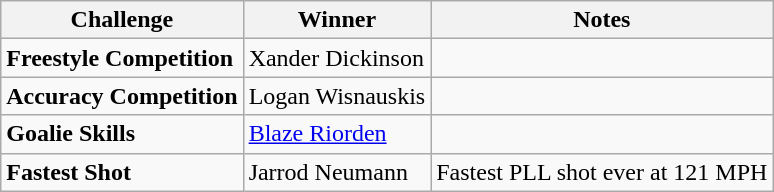<table class="wikitable">
<tr>
<th>Challenge</th>
<th>Winner</th>
<th>Notes</th>
</tr>
<tr>
<td><strong>Freestyle Competition</strong></td>
<td>Xander Dickinson</td>
<td></td>
</tr>
<tr>
<td><strong>Accuracy Competition</strong></td>
<td>Logan Wisnauskis</td>
<td></td>
</tr>
<tr>
<td><strong>Goalie Skills</strong></td>
<td><a href='#'>Blaze Riorden</a></td>
<td></td>
</tr>
<tr>
<td><strong>Fastest Shot</strong></td>
<td>Jarrod Neumann</td>
<td>Fastest PLL shot ever at 121 MPH</td>
</tr>
</table>
